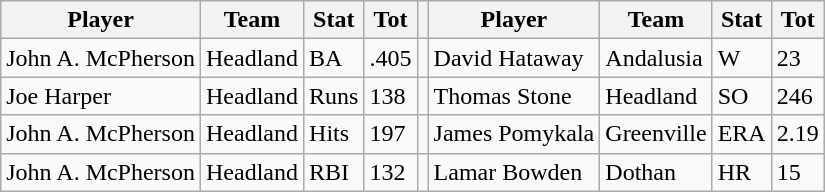<table class="wikitable">
<tr>
<th>Player</th>
<th>Team</th>
<th>Stat</th>
<th>Tot</th>
<th></th>
<th>Player</th>
<th>Team</th>
<th>Stat</th>
<th>Tot</th>
</tr>
<tr>
<td>John A. McPherson</td>
<td>Headland</td>
<td>BA</td>
<td>.405</td>
<td></td>
<td>David Hataway</td>
<td>Andalusia</td>
<td>W</td>
<td>23</td>
</tr>
<tr>
<td>Joe Harper</td>
<td>Headland</td>
<td>Runs</td>
<td>138</td>
<td></td>
<td>Thomas Stone</td>
<td>Headland</td>
<td>SO</td>
<td>246</td>
</tr>
<tr>
<td>John A. McPherson</td>
<td>Headland</td>
<td>Hits</td>
<td>197</td>
<td></td>
<td>James Pomykala</td>
<td>Greenville</td>
<td>ERA</td>
<td>2.19</td>
</tr>
<tr>
<td>John A. McPherson</td>
<td>Headland</td>
<td>RBI</td>
<td>132</td>
<td></td>
<td>Lamar Bowden</td>
<td>Dothan</td>
<td>HR</td>
<td>15</td>
</tr>
</table>
